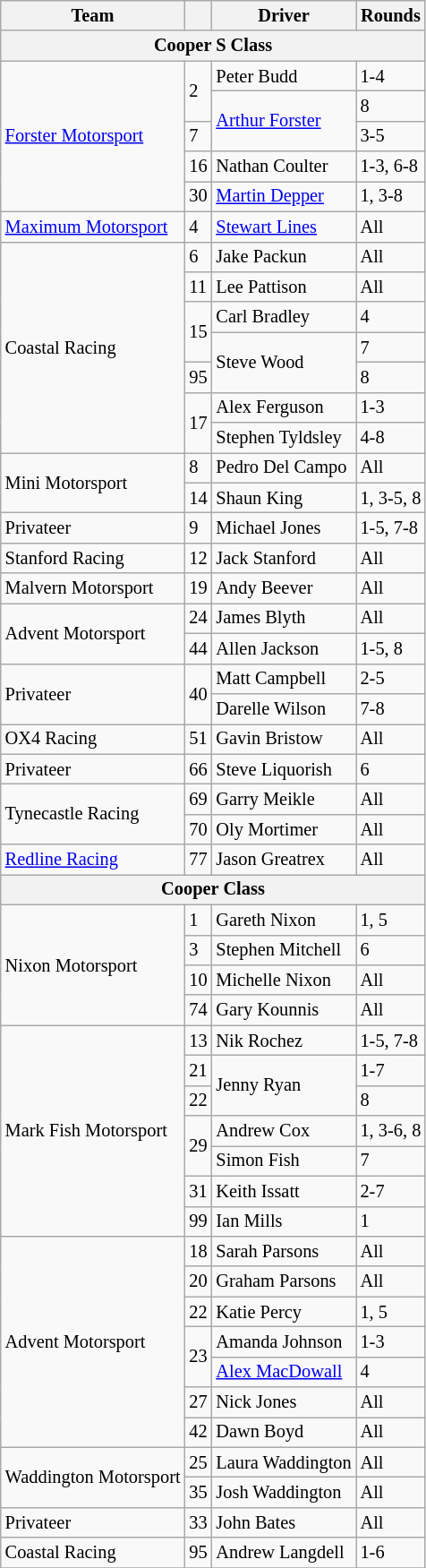<table class="wikitable" style="font-size: 85%;">
<tr>
<th>Team</th>
<th></th>
<th>Driver</th>
<th>Rounds</th>
</tr>
<tr>
<th colspan=4>Cooper S Class</th>
</tr>
<tr>
<td rowspan=5><a href='#'>Forster Motorsport</a></td>
<td rowspan=2>2</td>
<td>Peter Budd</td>
<td>1-4</td>
</tr>
<tr>
<td rowspan=2><a href='#'>Arthur Forster</a></td>
<td>8</td>
</tr>
<tr>
<td>7</td>
<td>3-5</td>
</tr>
<tr>
<td>16</td>
<td>Nathan Coulter</td>
<td>1-3, 6-8</td>
</tr>
<tr>
<td>30</td>
<td><a href='#'>Martin Depper</a></td>
<td>1, 3-8</td>
</tr>
<tr>
<td><a href='#'>Maximum Motorsport</a></td>
<td>4</td>
<td><a href='#'>Stewart Lines</a></td>
<td>All</td>
</tr>
<tr>
<td rowspan=7>Coastal Racing</td>
<td>6</td>
<td>Jake Packun</td>
<td>All</td>
</tr>
<tr>
<td>11</td>
<td>Lee Pattison</td>
<td>All</td>
</tr>
<tr>
<td rowspan=2>15</td>
<td>Carl Bradley</td>
<td>4</td>
</tr>
<tr>
<td rowspan=2>Steve Wood</td>
<td>7</td>
</tr>
<tr>
<td>95</td>
<td>8</td>
</tr>
<tr>
<td rowspan=2>17</td>
<td>Alex Ferguson</td>
<td>1-3</td>
</tr>
<tr>
<td>Stephen Tyldsley</td>
<td>4-8</td>
</tr>
<tr>
<td rowspan=2>Mini Motorsport</td>
<td>8</td>
<td>Pedro Del Campo</td>
<td>All</td>
</tr>
<tr>
<td>14</td>
<td>Shaun King</td>
<td>1, 3-5, 8</td>
</tr>
<tr>
<td>Privateer</td>
<td>9</td>
<td>Michael Jones</td>
<td>1-5, 7-8</td>
</tr>
<tr>
<td>Stanford Racing</td>
<td>12</td>
<td>Jack Stanford</td>
<td>All</td>
</tr>
<tr>
<td>Malvern Motorsport</td>
<td>19</td>
<td>Andy Beever</td>
<td>All</td>
</tr>
<tr>
<td rowspan=2>Advent Motorsport</td>
<td>24</td>
<td>James Blyth</td>
<td>All</td>
</tr>
<tr>
<td>44</td>
<td>Allen Jackson</td>
<td>1-5, 8</td>
</tr>
<tr>
<td rowspan=2>Privateer</td>
<td rowspan=2>40</td>
<td>Matt Campbell</td>
<td>2-5</td>
</tr>
<tr>
<td>Darelle Wilson</td>
<td>7-8</td>
</tr>
<tr>
<td>OX4 Racing</td>
<td>51</td>
<td>Gavin Bristow</td>
<td>All</td>
</tr>
<tr>
<td>Privateer</td>
<td>66</td>
<td>Steve Liquorish</td>
<td>6</td>
</tr>
<tr>
<td rowspan=2>Tynecastle Racing</td>
<td>69</td>
<td>Garry Meikle</td>
<td>All</td>
</tr>
<tr>
<td>70</td>
<td>Oly Mortimer</td>
<td>All</td>
</tr>
<tr>
<td><a href='#'>Redline Racing</a></td>
<td>77</td>
<td>Jason Greatrex</td>
<td>All</td>
</tr>
<tr>
<th colspan=4>Cooper Class</th>
</tr>
<tr>
<td rowspan=4>Nixon Motorsport</td>
<td>1</td>
<td>Gareth Nixon</td>
<td>1, 5</td>
</tr>
<tr>
<td>3</td>
<td>Stephen Mitchell</td>
<td>6</td>
</tr>
<tr>
<td>10</td>
<td>Michelle Nixon</td>
<td>All</td>
</tr>
<tr>
<td>74</td>
<td>Gary Kounnis</td>
<td>All</td>
</tr>
<tr>
<td rowspan=7>Mark Fish Motorsport</td>
<td>13</td>
<td>Nik Rochez</td>
<td>1-5, 7-8</td>
</tr>
<tr>
<td>21</td>
<td rowspan=2>Jenny Ryan</td>
<td>1-7</td>
</tr>
<tr>
<td>22</td>
<td>8</td>
</tr>
<tr>
<td rowspan=2>29</td>
<td>Andrew Cox</td>
<td>1, 3-6, 8</td>
</tr>
<tr>
<td>Simon Fish</td>
<td>7</td>
</tr>
<tr>
<td>31</td>
<td>Keith Issatt</td>
<td>2-7</td>
</tr>
<tr>
<td>99</td>
<td>Ian Mills</td>
<td>1</td>
</tr>
<tr>
<td rowspan=7>Advent Motorsport</td>
<td>18</td>
<td>Sarah Parsons</td>
<td>All</td>
</tr>
<tr>
<td>20</td>
<td>Graham Parsons</td>
<td>All</td>
</tr>
<tr>
<td>22</td>
<td>Katie Percy</td>
<td>1, 5</td>
</tr>
<tr>
<td rowspan=2>23</td>
<td>Amanda Johnson</td>
<td>1-3</td>
</tr>
<tr>
<td><a href='#'>Alex MacDowall</a></td>
<td>4</td>
</tr>
<tr>
<td>27</td>
<td>Nick Jones</td>
<td>All</td>
</tr>
<tr>
<td>42</td>
<td>Dawn Boyd</td>
<td>All</td>
</tr>
<tr>
<td rowspan=2>Waddington Motorsport</td>
<td>25</td>
<td>Laura Waddington</td>
<td>All</td>
</tr>
<tr>
<td>35</td>
<td>Josh Waddington</td>
<td>All</td>
</tr>
<tr>
<td>Privateer</td>
<td>33</td>
<td>John Bates</td>
<td>All</td>
</tr>
<tr>
<td>Coastal Racing</td>
<td>95</td>
<td>Andrew Langdell</td>
<td>1-6</td>
</tr>
<tr>
</tr>
</table>
